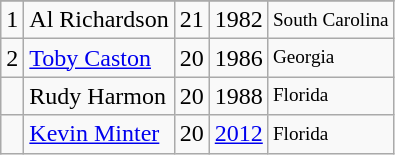<table class="wikitable">
<tr>
</tr>
<tr>
<td>1</td>
<td>Al Richardson</td>
<td>21</td>
<td>1982</td>
<td style="font-size:80%;">South Carolina</td>
</tr>
<tr>
<td>2</td>
<td><a href='#'>Toby Caston</a></td>
<td>20</td>
<td>1986</td>
<td style="font-size:80%;">Georgia</td>
</tr>
<tr>
<td></td>
<td>Rudy Harmon</td>
<td>20</td>
<td>1988</td>
<td style="font-size:80%;">Florida</td>
</tr>
<tr>
<td></td>
<td><a href='#'>Kevin Minter</a></td>
<td>20</td>
<td><a href='#'>2012</a></td>
<td style="font-size:80%;">Florida</td>
</tr>
</table>
